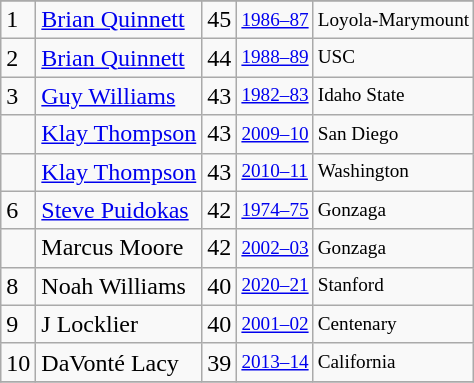<table class="wikitable">
<tr>
</tr>
<tr>
<td>1</td>
<td><a href='#'>Brian Quinnett</a></td>
<td>45</td>
<td style="font-size:80%;"><a href='#'>1986–87</a></td>
<td style="font-size:80%;">Loyola-Marymount</td>
</tr>
<tr>
<td>2</td>
<td><a href='#'>Brian Quinnett</a></td>
<td>44</td>
<td style="font-size:80%;"><a href='#'>1988–89</a></td>
<td style="font-size:80%;">USC</td>
</tr>
<tr>
<td>3</td>
<td><a href='#'>Guy Williams</a></td>
<td>43</td>
<td style="font-size:80%;"><a href='#'>1982–83</a></td>
<td style="font-size:80%;">Idaho State</td>
</tr>
<tr>
<td></td>
<td><a href='#'>Klay Thompson</a></td>
<td>43</td>
<td style="font-size:80%;"><a href='#'>2009–10</a></td>
<td style="font-size:80%;">San Diego</td>
</tr>
<tr>
<td></td>
<td><a href='#'>Klay Thompson</a></td>
<td>43</td>
<td style="font-size:80%;"><a href='#'>2010–11</a></td>
<td style="font-size:80%;">Washington</td>
</tr>
<tr>
<td>6</td>
<td><a href='#'>Steve Puidokas</a></td>
<td>42</td>
<td style="font-size:80%;"><a href='#'>1974–75</a></td>
<td style="font-size:80%;">Gonzaga</td>
</tr>
<tr>
<td></td>
<td>Marcus Moore</td>
<td>42</td>
<td style="font-size:80%;"><a href='#'>2002–03</a></td>
<td style="font-size:80%;">Gonzaga</td>
</tr>
<tr>
<td>8</td>
<td>Noah Williams</td>
<td>40</td>
<td style="font-size:80%;"><a href='#'>2020–21</a></td>
<td style="font-size:80%;">Stanford</td>
</tr>
<tr>
<td>9</td>
<td>J Locklier</td>
<td>40</td>
<td style="font-size:80%;"><a href='#'>2001–02</a></td>
<td style="font-size:80%;">Centenary</td>
</tr>
<tr>
<td>10</td>
<td>DaVonté Lacy</td>
<td>39</td>
<td style="font-size:80%;"><a href='#'>2013–14</a></td>
<td style="font-size:80%;">California</td>
</tr>
<tr>
</tr>
</table>
